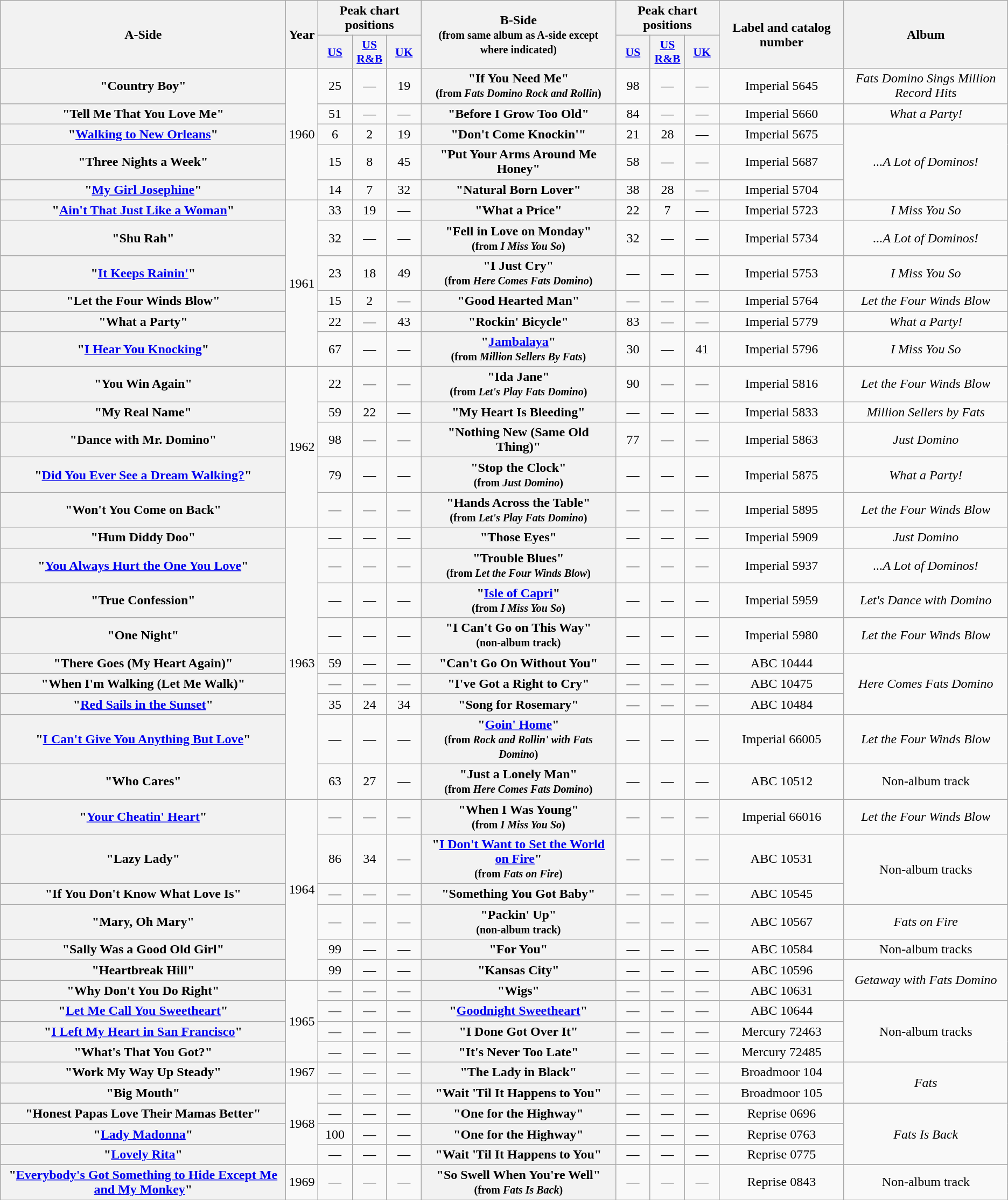<table class="wikitable plainrowheaders" style="text-align:center;">
<tr>
<th rowspan="2">A-Side</th>
<th rowspan="2">Year</th>
<th colspan="3">Peak chart positions</th>
<th rowspan="2">B-Side<br><small>(from same album as A-side except where indicated)</small></th>
<th colspan="3">Peak chart positions</th>
<th rowspan="2">Label and catalog number</th>
<th rowspan="2">Album</th>
</tr>
<tr>
<th scope="col" style="width:2.5em;font-size:90%;"><a href='#'>US</a><br></th>
<th scope="col" style="width:2.5em;font-size:90%;"><a href='#'>US<br>R&B</a><br></th>
<th scope="col" style="width:2.5em;font-size:90%;"><a href='#'>UK</a><br></th>
<th scope="col" style="width:2.5em;font-size:90%;"><a href='#'>US</a><br></th>
<th scope="col" style="width:2.5em;font-size:90%;"><a href='#'>US<br>R&B</a><br></th>
<th scope="col" style="width:2.5em;font-size:90%;"><a href='#'>UK</a><br></th>
</tr>
<tr>
<th scope="row">"Country Boy"</th>
<td rowspan="5">1960</td>
<td>25</td>
<td>—</td>
<td>19</td>
<th scope="row">"If You Need Me"<br><small>(from <em>Fats Domino Rock and Rollin</em>)</small></th>
<td>98</td>
<td>—</td>
<td>—</td>
<td>Imperial 5645</td>
<td><em>Fats Domino Sings Million Record Hits</em></td>
</tr>
<tr>
<th scope="row">"Tell Me That You Love Me"</th>
<td>51</td>
<td>—</td>
<td>—</td>
<th scope="row">"Before I Grow Too Old"</th>
<td>84</td>
<td>—</td>
<td>—</td>
<td>Imperial 5660</td>
<td><em>What a Party!</em></td>
</tr>
<tr>
<th scope="row">"<a href='#'>Walking to New Orleans</a>"</th>
<td>6</td>
<td>2</td>
<td>19</td>
<th scope="row">"Don't Come Knockin'"</th>
<td>21</td>
<td>28</td>
<td>—</td>
<td>Imperial 5675</td>
<td rowspan="3"><em>...A Lot of Dominos!</em></td>
</tr>
<tr>
<th scope="row">"Three Nights a Week"</th>
<td>15</td>
<td>8</td>
<td>45</td>
<th scope="row">"Put Your Arms Around Me Honey"</th>
<td>58</td>
<td>—</td>
<td>—</td>
<td>Imperial 5687</td>
</tr>
<tr>
<th scope="row">"<a href='#'>My Girl Josephine</a>"</th>
<td>14</td>
<td>7</td>
<td>32</td>
<th scope="row">"Natural Born Lover"</th>
<td>38</td>
<td>28</td>
<td>—</td>
<td>Imperial 5704</td>
</tr>
<tr>
<th scope="row">"<a href='#'>Ain't That Just Like a Woman</a>"</th>
<td rowspan="6">1961</td>
<td>33</td>
<td>19</td>
<td>—</td>
<th scope="row">"What a Price"</th>
<td>22</td>
<td>7</td>
<td>—</td>
<td>Imperial 5723</td>
<td><em>I Miss You So</em></td>
</tr>
<tr>
<th scope="row">"Shu Rah"</th>
<td>32</td>
<td>—</td>
<td>—</td>
<th scope="row">"Fell in Love on Monday"<br><small>(from <em>I Miss You So</em>)</small></th>
<td>32</td>
<td>—</td>
<td>—</td>
<td>Imperial 5734</td>
<td><em>...A Lot of Dominos!</em></td>
</tr>
<tr>
<th scope="row">"<a href='#'>It Keeps Rainin'</a>"</th>
<td>23</td>
<td>18</td>
<td>49</td>
<th scope="row">"I Just Cry"<br><small>(from <em>Here Comes Fats Domino</em>)</small></th>
<td>—</td>
<td>—</td>
<td>—</td>
<td>Imperial 5753</td>
<td><em>I Miss You So</em></td>
</tr>
<tr>
<th scope="row">"Let the Four Winds Blow"</th>
<td>15</td>
<td>2</td>
<td>—</td>
<th scope="row">"Good Hearted Man"</th>
<td>—</td>
<td>—</td>
<td>—</td>
<td>Imperial 5764</td>
<td><em>Let the Four Winds Blow</em></td>
</tr>
<tr>
<th scope="row">"What a Party"</th>
<td>22</td>
<td>—</td>
<td>43</td>
<th scope="row">"Rockin' Bicycle"</th>
<td>83</td>
<td>—</td>
<td>—</td>
<td>Imperial 5779</td>
<td><em>What a Party!</em></td>
</tr>
<tr>
<th scope="row">"<a href='#'>I Hear You Knocking</a>"</th>
<td>67</td>
<td>—</td>
<td>—</td>
<th scope="row">"<a href='#'>Jambalaya</a>"<br><small>(from <em>Million Sellers By Fats</em>)</small></th>
<td>30</td>
<td>—</td>
<td>41</td>
<td>Imperial 5796</td>
<td><em>I Miss You So</em></td>
</tr>
<tr>
<th scope="row">"You Win Again"</th>
<td rowspan="5">1962</td>
<td>22</td>
<td>—</td>
<td>—</td>
<th scope="row">"Ida Jane"<br><small>(from <em>Let's Play Fats Domino</em>)</small></th>
<td>90</td>
<td>—</td>
<td>—</td>
<td>Imperial 5816</td>
<td><em>Let the Four Winds Blow</em></td>
</tr>
<tr>
<th scope="row">"My Real Name"</th>
<td>59</td>
<td>22</td>
<td>—</td>
<th scope="row">"My Heart Is Bleeding"</th>
<td>—</td>
<td>—</td>
<td>—</td>
<td>Imperial 5833</td>
<td><em>Million Sellers by Fats</em></td>
</tr>
<tr>
<th scope="row">"Dance with Mr. Domino"</th>
<td>98</td>
<td>—</td>
<td>—</td>
<th scope="row">"Nothing New (Same Old Thing)"</th>
<td>77</td>
<td>—</td>
<td>—</td>
<td>Imperial 5863</td>
<td><em>Just Domino</em></td>
</tr>
<tr>
<th scope="row">"<a href='#'>Did You Ever See a Dream Walking?</a>"</th>
<td>79</td>
<td>—</td>
<td>—</td>
<th scope="row">"Stop the Clock"<br><small>(from <em>Just Domino</em>)</small></th>
<td>—</td>
<td>—</td>
<td>—</td>
<td>Imperial 5875</td>
<td><em>What a Party!</em></td>
</tr>
<tr>
<th scope="row">"Won't You Come on Back"</th>
<td>—</td>
<td>—</td>
<td>—</td>
<th scope="row">"Hands Across the Table"<br><small>(from <em>Let's Play Fats Domino</em>)</small></th>
<td>—</td>
<td>—</td>
<td>—</td>
<td>Imperial 5895</td>
<td><em>Let the Four Winds Blow</em></td>
</tr>
<tr>
<th scope="row">"Hum Diddy Doo"</th>
<td rowspan="9">1963</td>
<td>—</td>
<td>—</td>
<td>—</td>
<th scope="row">"Those Eyes"</th>
<td>—</td>
<td>—</td>
<td>—</td>
<td>Imperial 5909</td>
<td><em>Just Domino</em></td>
</tr>
<tr>
<th scope="row">"<a href='#'>You Always Hurt the One You Love</a>"</th>
<td>—</td>
<td>—</td>
<td>—</td>
<th scope="row">"Trouble Blues"<br><small>(from <em>Let the Four Winds Blow</em>)</small></th>
<td>—</td>
<td>—</td>
<td>—</td>
<td>Imperial 5937</td>
<td><em>...A Lot of Dominos!</em></td>
</tr>
<tr>
<th scope="row">"True Confession"</th>
<td>—</td>
<td>—</td>
<td>—</td>
<th scope="row">"<a href='#'>Isle of Capri</a>"<br><small>(from <em>I Miss You So</em>)</small></th>
<td>—</td>
<td>—</td>
<td>—</td>
<td>Imperial 5959</td>
<td><em>Let's Dance with Domino</em></td>
</tr>
<tr>
<th scope="row">"One Night"</th>
<td>—</td>
<td>—</td>
<td>—</td>
<th scope="row">"I Can't Go on This Way"<br><small>(non-album track)</small></th>
<td>—</td>
<td>—</td>
<td>—</td>
<td>Imperial 5980</td>
<td><em>Let the Four Winds Blow</em></td>
</tr>
<tr>
<th scope="row">"There Goes (My Heart Again)"</th>
<td>59</td>
<td>—</td>
<td>—</td>
<th scope="row">"Can't Go On Without You"</th>
<td>—</td>
<td>—</td>
<td>—</td>
<td>ABC 10444</td>
<td rowspan="3"><em>Here Comes Fats Domino</em></td>
</tr>
<tr>
<th scope="row">"When I'm Walking (Let Me Walk)"</th>
<td>—</td>
<td>—</td>
<td>—</td>
<th scope="row">"I've Got a Right to Cry"</th>
<td>—</td>
<td>—</td>
<td>—</td>
<td>ABC 10475</td>
</tr>
<tr>
<th scope="row">"<a href='#'>Red Sails in the Sunset</a>"</th>
<td>35</td>
<td>24</td>
<td>34</td>
<th scope="row">"Song for Rosemary"</th>
<td>—</td>
<td>—</td>
<td>—</td>
<td>ABC 10484</td>
</tr>
<tr>
<th scope="row">"<a href='#'>I Can't Give You Anything But Love</a>"</th>
<td>—</td>
<td>—</td>
<td>—</td>
<th scope="row">"<a href='#'>Goin' Home</a>"<br><small>(from <em>Rock and Rollin' with Fats Domino</em>)</small></th>
<td>—</td>
<td>—</td>
<td>—</td>
<td>Imperial 66005</td>
<td><em>Let the Four Winds Blow</em></td>
</tr>
<tr>
<th scope="row">"Who Cares"</th>
<td>63</td>
<td>27</td>
<td>—</td>
<th scope="row">"Just a Lonely Man"<br><small>(from <em>Here Comes Fats Domino</em>)</small></th>
<td>—</td>
<td>—</td>
<td>—</td>
<td>ABC 10512</td>
<td>Non-album track</td>
</tr>
<tr>
<th scope="row">"<a href='#'>Your Cheatin' Heart</a>"</th>
<td rowspan="6">1964</td>
<td>—</td>
<td>—</td>
<td>—</td>
<th scope="row">"When I Was Young"<br><small>(from <em>I Miss You So</em>)</small></th>
<td>—</td>
<td>—</td>
<td>—</td>
<td>Imperial 66016</td>
<td><em>Let the Four Winds Blow</em></td>
</tr>
<tr>
<th scope="row">"Lazy Lady"</th>
<td>86</td>
<td>34</td>
<td>—</td>
<th scope="row">"<a href='#'>I Don't Want to Set the World on Fire</a>"<br><small>(from <em>Fats on Fire</em>)</small></th>
<td>—</td>
<td>—</td>
<td>—</td>
<td>ABC 10531</td>
<td rowspan="2">Non-album tracks</td>
</tr>
<tr>
<th scope="row">"If You Don't Know What Love Is"</th>
<td>—</td>
<td>—</td>
<td>—</td>
<th scope="row">"Something You Got Baby"</th>
<td>—</td>
<td>—</td>
<td>—</td>
<td>ABC 10545</td>
</tr>
<tr>
<th scope="row">"Mary, Oh Mary"</th>
<td>—</td>
<td>—</td>
<td>—</td>
<th scope="row">"Packin' Up"<br><small>(non-album track)</small></th>
<td>—</td>
<td>—</td>
<td>—</td>
<td>ABC 10567</td>
<td><em>Fats on Fire</em></td>
</tr>
<tr>
<th scope="row">"Sally Was a Good Old Girl"</th>
<td>99</td>
<td>—</td>
<td>—</td>
<th scope="row">"For You"</th>
<td>—</td>
<td>—</td>
<td>—</td>
<td>ABC 10584</td>
<td>Non-album tracks</td>
</tr>
<tr>
<th scope="row">"Heartbreak Hill"</th>
<td>99</td>
<td>—</td>
<td>—</td>
<th scope="row">"Kansas City"</th>
<td>—</td>
<td>—</td>
<td>—</td>
<td>ABC 10596</td>
<td rowspan="2"><em>Getaway with Fats Domino</em></td>
</tr>
<tr>
<th scope="row">"Why Don't You Do Right"</th>
<td rowspan="4">1965</td>
<td>—</td>
<td>—</td>
<td>—</td>
<th scope="row">"Wigs"</th>
<td>—</td>
<td>—</td>
<td>—</td>
<td>ABC 10631</td>
</tr>
<tr>
<th scope="row">"<a href='#'>Let Me Call You Sweetheart</a>"</th>
<td>—</td>
<td>—</td>
<td>—</td>
<th scope="row">"<a href='#'>Goodnight Sweetheart</a>"</th>
<td>—</td>
<td>—</td>
<td>—</td>
<td>ABC 10644</td>
<td rowspan="3">Non-album tracks</td>
</tr>
<tr>
<th scope="row">"<a href='#'>I Left My Heart in San Francisco</a>"</th>
<td>—</td>
<td>—</td>
<td>—</td>
<th scope="row">"I Done Got Over It"</th>
<td>—</td>
<td>—</td>
<td>—</td>
<td>Mercury 72463</td>
</tr>
<tr>
<th scope="row">"What's That You Got?"</th>
<td>—</td>
<td>—</td>
<td>—</td>
<th scope="row">"It's Never Too Late"</th>
<td>—</td>
<td>—</td>
<td>—</td>
<td>Mercury 72485</td>
</tr>
<tr>
<th scope="row">"Work My Way Up Steady"</th>
<td>1967</td>
<td>—</td>
<td>—</td>
<td>—</td>
<th scope="row">"The Lady in Black"</th>
<td>—</td>
<td>—</td>
<td>—</td>
<td>Broadmoor 104</td>
<td rowspan="2"><em>Fats</em></td>
</tr>
<tr>
<th scope="row">"Big Mouth"</th>
<td rowspan="4">1968</td>
<td>—</td>
<td>—</td>
<td>—</td>
<th scope="row">"Wait 'Til It Happens to You"</th>
<td>—</td>
<td>—</td>
<td>—</td>
<td>Broadmoor 105</td>
</tr>
<tr>
<th scope="row">"Honest Papas Love Their Mamas Better"</th>
<td>—</td>
<td>—</td>
<td>—</td>
<th scope="row">"One for the Highway"</th>
<td>—</td>
<td>—</td>
<td>—</td>
<td>Reprise 0696</td>
<td rowspan="3"><em>Fats Is Back</em></td>
</tr>
<tr>
<th scope="row">"<a href='#'>Lady Madonna</a>"</th>
<td>100</td>
<td>—</td>
<td>—</td>
<th scope="row">"One for the Highway"</th>
<td>—</td>
<td>—</td>
<td>—</td>
<td>Reprise 0763</td>
</tr>
<tr>
<th scope="row">"<a href='#'>Lovely Rita</a>"</th>
<td>—</td>
<td>—</td>
<td>—</td>
<th scope="row">"Wait 'Til It Happens to You"</th>
<td>—</td>
<td>—</td>
<td>—</td>
<td>Reprise 0775</td>
</tr>
<tr>
<th scope="row">"<a href='#'>Everybody's Got Something to Hide Except Me and My Monkey</a>"</th>
<td>1969</td>
<td>—</td>
<td>—</td>
<td>—</td>
<th scope="row">"So Swell When You're Well"<br><small>(from <em>Fats Is Back</em>)</small></th>
<td>—</td>
<td>—</td>
<td>—</td>
<td>Reprise 0843</td>
<td>Non-album track</td>
</tr>
</table>
